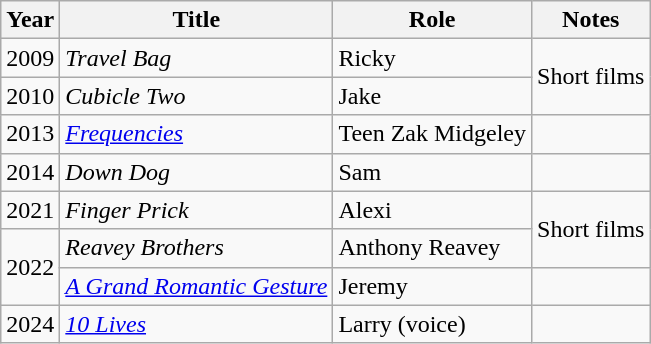<table class="wikitable sortable">
<tr>
<th>Year</th>
<th>Title</th>
<th>Role</th>
<th class="unsortable">Notes</th>
</tr>
<tr>
<td>2009</td>
<td><em>Travel Bag</em></td>
<td>Ricky</td>
<td rowspan="2">Short films</td>
</tr>
<tr>
<td>2010</td>
<td><em>Cubicle Two</em></td>
<td>Jake</td>
</tr>
<tr>
<td>2013</td>
<td><em><a href='#'>Frequencies</a></em></td>
<td>Teen Zak Midgeley</td>
<td></td>
</tr>
<tr>
<td>2014</td>
<td><em>Down Dog</em></td>
<td>Sam</td>
<td></td>
</tr>
<tr>
<td>2021</td>
<td><em>Finger Prick</em></td>
<td>Alexi</td>
<td rowspan="2">Short films</td>
</tr>
<tr>
<td rowspan="2">2022</td>
<td><em>Reavey Brothers</em></td>
<td>Anthony Reavey</td>
</tr>
<tr>
<td><em><a href='#'>A Grand Romantic Gesture</a></em></td>
<td>Jeremy</td>
<td></td>
</tr>
<tr>
<td>2024</td>
<td><em><a href='#'>10 Lives</a></em></td>
<td>Larry (voice)</td>
<td></td>
</tr>
</table>
